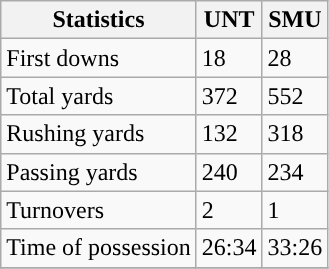<table class="wikitable" style="float: left;">
<tr>
<th>Statistics</th>
<th>UNT</th>
<th>SMU</th>
</tr>
<tr>
<td>First downs</td>
<td>18</td>
<td>28</td>
</tr>
<tr>
<td>Total yards</td>
<td>372</td>
<td>552</td>
</tr>
<tr>
<td>Rushing yards</td>
<td>132</td>
<td>318</td>
</tr>
<tr>
<td>Passing yards</td>
<td>240</td>
<td>234</td>
</tr>
<tr>
<td>Turnovers</td>
<td>2</td>
<td>1</td>
</tr>
<tr>
<td>Time of possession</td>
<td>26:34</td>
<td>33:26</td>
</tr>
<tr>
</tr>
</table>
